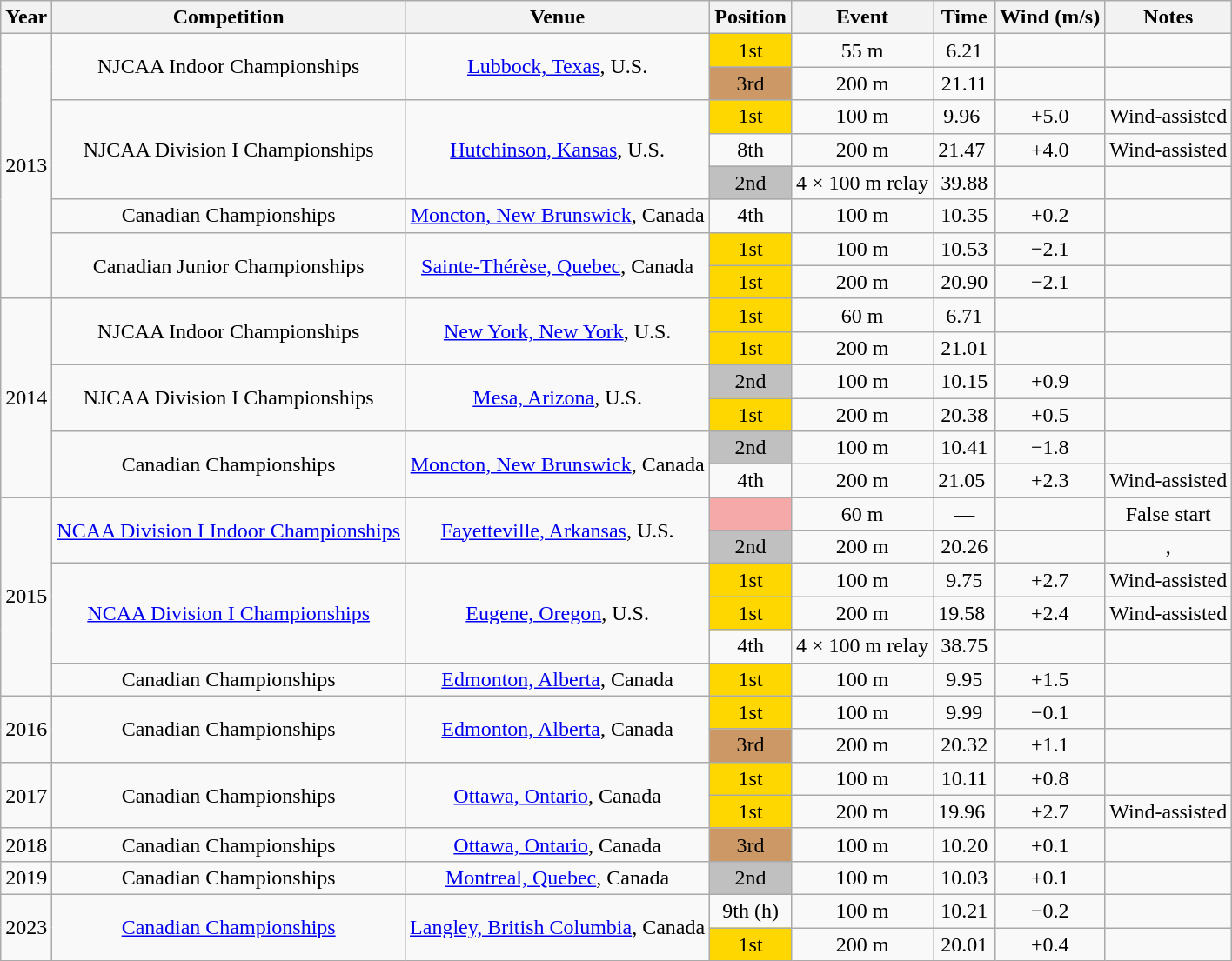<table class="wikitable sortable" style=text-align:center>
<tr>
<th>Year</th>
<th>Competition</th>
<th>Venue</th>
<th>Position</th>
<th>Event</th>
<th>Time</th>
<th>Wind (m/s)</th>
<th>Notes</th>
</tr>
<tr>
<td rowspan=8>2013</td>
<td rowspan=2>NJCAA Indoor Championships</td>
<td rowspan=2><a href='#'>Lubbock, Texas</a>, U.S.</td>
<td bgcolor=gold>1st</td>
<td>55 m</td>
<td>6.21</td>
<td></td>
<td></td>
</tr>
<tr>
<td bgcolor=cc9966>3rd</td>
<td>200 m</td>
<td>21.11</td>
<td></td>
<td></td>
</tr>
<tr>
<td rowspan=3>NJCAA Division I Championships</td>
<td rowspan=3><a href='#'>Hutchinson, Kansas</a>, U.S.</td>
<td bgcolor=gold>1st</td>
<td>100 m</td>
<td>9.96 </td>
<td>+5.0</td>
<td>Wind-assisted</td>
</tr>
<tr>
<td>8th</td>
<td>200 m</td>
<td>21.47 </td>
<td>+4.0</td>
<td>Wind-assisted</td>
</tr>
<tr>
<td bgcolor=silver>2nd</td>
<td data-sort-value="400 relay">4 × 100 m relay</td>
<td>39.88</td>
<td></td>
<td></td>
</tr>
<tr>
<td>Canadian Championships</td>
<td><a href='#'>Moncton, New Brunswick</a>, Canada</td>
<td>4th</td>
<td>100 m</td>
<td>10.35</td>
<td>+0.2</td>
<td></td>
</tr>
<tr>
<td rowspan=2>Canadian Junior Championships</td>
<td rowspan=2><a href='#'>Sainte-Thérèse, Quebec</a>, Canada</td>
<td bgcolor=gold>1st</td>
<td>100 m</td>
<td>10.53</td>
<td>−2.1</td>
<td></td>
</tr>
<tr>
<td bgcolor=gold>1st</td>
<td>200 m</td>
<td>20.90</td>
<td>−2.1</td>
<td></td>
</tr>
<tr>
<td rowspan=6>2014</td>
<td rowspan=2>NJCAA Indoor Championships</td>
<td rowspan=2><a href='#'>New York, New York</a>, U.S.</td>
<td bgcolor=gold>1st</td>
<td>60 m</td>
<td>6.71</td>
<td></td>
<td></td>
</tr>
<tr>
<td bgcolor=gold>1st</td>
<td>200 m</td>
<td>21.01</td>
<td></td>
<td></td>
</tr>
<tr>
<td rowspan=2>NJCAA Division I Championships</td>
<td rowspan=2><a href='#'>Mesa, Arizona</a>, U.S.</td>
<td bgcolor=silver>2nd</td>
<td>100 m</td>
<td>10.15</td>
<td>+0.9</td>
<td></td>
</tr>
<tr>
<td bgcolor=gold>1st</td>
<td>200 m</td>
<td>20.38</td>
<td>+0.5</td>
<td></td>
</tr>
<tr>
<td rowspan=2>Canadian Championships</td>
<td rowspan=2><a href='#'>Moncton, New Brunswick</a>, Canada</td>
<td bgcolor=silver>2nd</td>
<td>100 m</td>
<td>10.41</td>
<td>−1.8</td>
<td></td>
</tr>
<tr>
<td>4th</td>
<td>200 m</td>
<td>21.05 </td>
<td>+2.3</td>
<td>Wind-assisted</td>
</tr>
<tr>
<td rowspan=6>2015</td>
<td rowspan=2><a href='#'>NCAA Division I Indoor Championships</a></td>
<td rowspan=2><a href='#'>Fayetteville, Arkansas</a>, U.S.</td>
<td bgcolor=f5a9a9></td>
<td>60 m</td>
<td data-sort-value=9999>—</td>
<td></td>
<td>False start</td>
</tr>
<tr>
<td bgcolor=silver>2nd</td>
<td>200 m</td>
<td>20.26</td>
<td></td>
<td>, </td>
</tr>
<tr>
<td rowspan=3><a href='#'>NCAA Division I Championships</a></td>
<td rowspan=3><a href='#'>Eugene, Oregon</a>, U.S.</td>
<td bgcolor=gold>1st</td>
<td>100 m</td>
<td>9.75 </td>
<td>+2.7</td>
<td>Wind-assisted</td>
</tr>
<tr>
<td bgcolor=gold>1st</td>
<td>200 m</td>
<td>19.58 </td>
<td>+2.4</td>
<td>Wind-assisted</td>
</tr>
<tr>
<td>4th</td>
<td data-sort-value="400 relay">4 × 100 m relay</td>
<td>38.75</td>
<td></td>
<td></td>
</tr>
<tr>
<td>Canadian Championships</td>
<td><a href='#'>Edmonton, Alberta</a>, Canada</td>
<td bgcolor=gold>1st</td>
<td>100 m</td>
<td>9.95</td>
<td>+1.5</td>
<td></td>
</tr>
<tr>
<td rowspan=2>2016</td>
<td rowspan=2>Canadian Championships</td>
<td rowspan=2><a href='#'>Edmonton, Alberta</a>, Canada</td>
<td bgcolor=gold>1st</td>
<td>100 m</td>
<td>9.99</td>
<td>−0.1</td>
<td></td>
</tr>
<tr>
<td bgcolor=cc9966>3rd</td>
<td>200 m</td>
<td>20.32</td>
<td>+1.1</td>
<td></td>
</tr>
<tr>
<td rowspan=2>2017</td>
<td rowspan=2>Canadian Championships</td>
<td rowspan=2><a href='#'>Ottawa, Ontario</a>, Canada</td>
<td bgcolor=gold>1st</td>
<td>100 m</td>
<td>10.11</td>
<td>+0.8</td>
<td></td>
</tr>
<tr>
<td bgcolor=gold>1st</td>
<td>200 m</td>
<td>19.96 </td>
<td>+2.7</td>
<td>Wind-assisted</td>
</tr>
<tr>
<td>2018</td>
<td>Canadian Championships</td>
<td><a href='#'>Ottawa, Ontario</a>, Canada</td>
<td bgcolor=cc9966>3rd</td>
<td>100 m</td>
<td>10.20</td>
<td>+0.1</td>
<td></td>
</tr>
<tr>
<td>2019</td>
<td>Canadian Championships</td>
<td><a href='#'>Montreal, Quebec</a>, Canada</td>
<td bgcolor=silver>2nd</td>
<td>100 m</td>
<td>10.03</td>
<td>+0.1</td>
<td></td>
</tr>
<tr>
<td rowspan="2">2023</td>
<td rowspan="2"><a href='#'>Canadian Championships</a></td>
<td rowspan="2"><a href='#'>Langley, British Columbia</a>, Canada</td>
<td>9th (h)</td>
<td>100 m</td>
<td>10.21</td>
<td>−0.2</td>
<td></td>
</tr>
<tr>
<td bgcolor=gold>1st</td>
<td>200 m</td>
<td>20.01</td>
<td>+0.4</td>
<td></td>
</tr>
</table>
